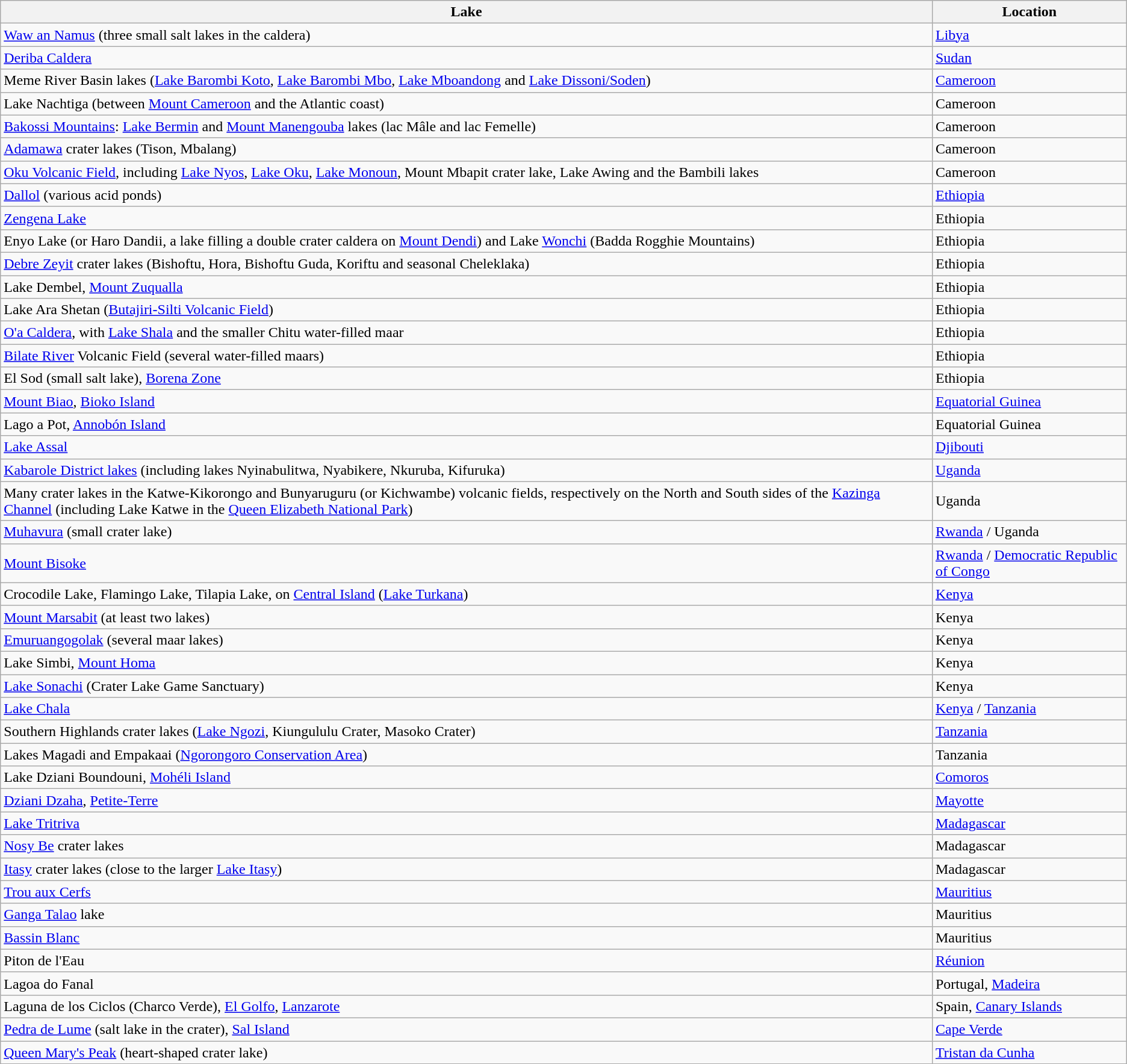<table class="wikitable">
<tr>
<th>Lake</th>
<th>Location</th>
</tr>
<tr>
<td><a href='#'>Waw an Namus</a> (three small salt lakes in the caldera)</td>
<td><a href='#'>Libya</a></td>
</tr>
<tr>
<td><a href='#'>Deriba Caldera</a></td>
<td><a href='#'>Sudan</a></td>
</tr>
<tr>
<td>Meme River Basin lakes (<a href='#'>Lake Barombi Koto</a>, <a href='#'>Lake Barombi Mbo</a>, <a href='#'>Lake Mboandong</a> and <a href='#'>Lake Dissoni/Soden</a>)</td>
<td><a href='#'>Cameroon</a></td>
</tr>
<tr>
<td>Lake Nachtiga (between <a href='#'>Mount Cameroon</a> and the Atlantic coast)</td>
<td>Cameroon</td>
</tr>
<tr>
<td><a href='#'>Bakossi Mountains</a>: <a href='#'>Lake Bermin</a> and <a href='#'>Mount Manengouba</a> lakes (lac Mâle and lac Femelle)</td>
<td>Cameroon</td>
</tr>
<tr>
<td><a href='#'>Adamawa</a> crater lakes (Tison, Mbalang)</td>
<td>Cameroon</td>
</tr>
<tr>
<td><a href='#'>Oku Volcanic Field</a>, including <a href='#'>Lake Nyos</a>, <a href='#'>Lake Oku</a>, <a href='#'>Lake Monoun</a>, Mount Mbapit crater lake, Lake Awing and the Bambili lakes</td>
<td>Cameroon</td>
</tr>
<tr>
<td><a href='#'>Dallol</a> (various acid ponds)</td>
<td><a href='#'>Ethiopia</a></td>
</tr>
<tr>
<td><a href='#'>Zengena Lake</a></td>
<td>Ethiopia</td>
</tr>
<tr>
<td>Enyo Lake (or Haro Dandii, a lake filling a double crater caldera on <a href='#'>Mount Dendi</a>) and Lake <a href='#'>Wonchi</a> (Badda Rogghie Mountains)</td>
<td>Ethiopia</td>
</tr>
<tr>
<td><a href='#'>Debre Zeyit</a> crater lakes (Bishoftu, Hora, Bishoftu Guda, Koriftu and seasonal Cheleklaka)</td>
<td>Ethiopia</td>
</tr>
<tr>
<td>Lake Dembel, <a href='#'>Mount Zuqualla</a></td>
<td>Ethiopia</td>
</tr>
<tr>
<td>Lake Ara Shetan (<a href='#'>Butajiri-Silti Volcanic Field</a>)</td>
<td>Ethiopia</td>
</tr>
<tr>
<td><a href='#'>O'a Caldera</a>, with <a href='#'>Lake Shala</a> and the smaller Chitu water-filled maar</td>
<td>Ethiopia</td>
</tr>
<tr>
<td><a href='#'>Bilate River</a> Volcanic Field (several water-filled maars)</td>
<td>Ethiopia</td>
</tr>
<tr>
<td>El Sod (small salt lake), <a href='#'>Borena Zone</a></td>
<td>Ethiopia</td>
</tr>
<tr>
<td><a href='#'>Mount Biao</a>, <a href='#'>Bioko Island</a></td>
<td><a href='#'>Equatorial Guinea</a></td>
</tr>
<tr>
<td>Lago a Pot, <a href='#'>Annobón Island</a></td>
<td>Equatorial Guinea</td>
</tr>
<tr>
<td><a href='#'>Lake Assal</a></td>
<td><a href='#'>Djibouti</a></td>
</tr>
<tr>
<td><a href='#'>Kabarole District lakes</a> (including lakes Nyinabulitwa, Nyabikere, Nkuruba, Kifuruka)</td>
<td><a href='#'>Uganda</a></td>
</tr>
<tr>
<td>Many crater lakes in the Katwe-Kikorongo and Bunyaruguru (or Kichwambe) volcanic fields, respectively on the North and South sides of the <a href='#'>Kazinga Channel</a> (including Lake Katwe in the <a href='#'>Queen Elizabeth National Park</a>)</td>
<td>Uganda</td>
</tr>
<tr>
<td><a href='#'>Muhavura</a> (small crater lake)</td>
<td><a href='#'>Rwanda</a> / Uganda</td>
</tr>
<tr>
<td><a href='#'>Mount Bisoke</a></td>
<td><a href='#'>Rwanda</a> / <a href='#'>Democratic Republic of Congo</a></td>
</tr>
<tr>
<td>Crocodile Lake, Flamingo Lake, Tilapia Lake, on <a href='#'>Central Island</a> (<a href='#'>Lake Turkana</a>)</td>
<td><a href='#'>Kenya</a></td>
</tr>
<tr>
<td><a href='#'>Mount Marsabit</a> (at least two lakes)</td>
<td>Kenya</td>
</tr>
<tr>
<td><a href='#'>Emuruangogolak</a> (several maar lakes)</td>
<td>Kenya</td>
</tr>
<tr>
<td>Lake Simbi, <a href='#'>Mount Homa</a></td>
<td>Kenya</td>
</tr>
<tr>
<td><a href='#'>Lake Sonachi</a> (Crater Lake Game Sanctuary)</td>
<td>Kenya</td>
</tr>
<tr>
<td><a href='#'>Lake Chala</a></td>
<td><a href='#'>Kenya</a> / <a href='#'>Tanzania</a></td>
</tr>
<tr>
<td>Southern Highlands crater lakes (<a href='#'>Lake Ngozi</a>, Kiungululu Crater, Masoko Crater)</td>
<td><a href='#'>Tanzania</a></td>
</tr>
<tr>
<td>Lakes Magadi and Empakaai (<a href='#'>Ngorongoro Conservation Area</a>)</td>
<td>Tanzania</td>
</tr>
<tr>
<td>Lake Dziani Boundouni, <a href='#'>Mohéli Island</a></td>
<td><a href='#'>Comoros</a></td>
</tr>
<tr>
<td><a href='#'>Dziani Dzaha</a>, <a href='#'>Petite-Terre</a></td>
<td><a href='#'>Mayotte</a></td>
</tr>
<tr>
<td><a href='#'>Lake Tritriva</a></td>
<td><a href='#'>Madagascar</a></td>
</tr>
<tr>
<td><a href='#'>Nosy Be</a> crater lakes</td>
<td>Madagascar</td>
</tr>
<tr>
<td><a href='#'>Itasy</a> crater lakes (close to the larger <a href='#'>Lake Itasy</a>)</td>
<td>Madagascar</td>
</tr>
<tr>
<td><a href='#'>Trou aux Cerfs</a></td>
<td><a href='#'>Mauritius</a></td>
</tr>
<tr>
<td><a href='#'>Ganga Talao</a> lake</td>
<td>Mauritius</td>
</tr>
<tr>
<td><a href='#'>Bassin Blanc</a></td>
<td>Mauritius</td>
</tr>
<tr>
<td>Piton de l'Eau</td>
<td><a href='#'>Réunion</a></td>
</tr>
<tr>
<td>Lagoa do Fanal</td>
<td>Portugal, <a href='#'>Madeira</a></td>
</tr>
<tr>
<td>Laguna de los Ciclos (Charco Verde), <a href='#'>El Golfo</a>, <a href='#'>Lanzarote</a></td>
<td>Spain, <a href='#'>Canary Islands</a></td>
</tr>
<tr>
<td><a href='#'>Pedra de Lume</a> (salt lake in the crater), <a href='#'>Sal Island</a></td>
<td><a href='#'>Cape Verde</a></td>
</tr>
<tr>
<td><a href='#'>Queen Mary's Peak</a> (heart-shaped crater lake)</td>
<td><a href='#'>Tristan da Cunha</a></td>
</tr>
</table>
